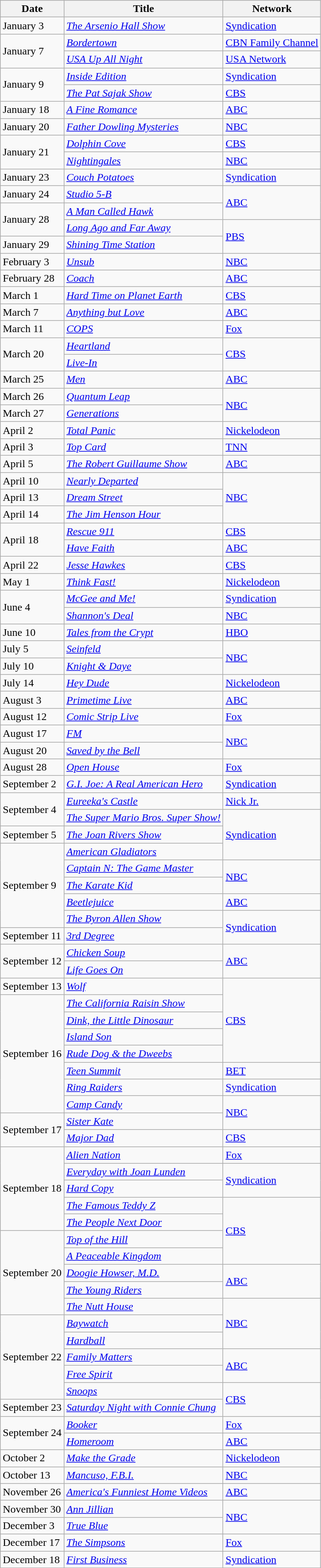<table class="wikitable sortable">
<tr>
<th>Date</th>
<th>Title</th>
<th>Network</th>
</tr>
<tr>
<td>January 3</td>
<td><em><a href='#'>The Arsenio Hall Show</a></em></td>
<td><a href='#'>Syndication</a></td>
</tr>
<tr>
<td rowspan="2">January 7</td>
<td><em><a href='#'>Bordertown</a></em></td>
<td><a href='#'>CBN Family Channel</a></td>
</tr>
<tr>
<td><em><a href='#'>USA Up All Night</a></em></td>
<td><a href='#'>USA Network</a></td>
</tr>
<tr>
<td rowspan="2">January 9</td>
<td><em><a href='#'>Inside Edition</a></em></td>
<td><a href='#'>Syndication</a></td>
</tr>
<tr>
<td><em><a href='#'>The Pat Sajak Show</a></em></td>
<td><a href='#'>CBS</a></td>
</tr>
<tr>
<td>January 18</td>
<td><em><a href='#'>A Fine Romance</a></em></td>
<td><a href='#'>ABC</a></td>
</tr>
<tr>
<td>January 20</td>
<td><em><a href='#'>Father Dowling Mysteries</a></em></td>
<td><a href='#'>NBC</a></td>
</tr>
<tr>
<td rowspan="2">January 21</td>
<td><em><a href='#'>Dolphin Cove</a></em></td>
<td><a href='#'>CBS</a></td>
</tr>
<tr>
<td><em><a href='#'>Nightingales</a></em></td>
<td><a href='#'>NBC</a></td>
</tr>
<tr>
<td>January 23</td>
<td><em><a href='#'>Couch Potatoes</a></em></td>
<td><a href='#'>Syndication</a></td>
</tr>
<tr>
<td>January 24</td>
<td><em><a href='#'>Studio 5-B</a></em></td>
<td rowspan="2"><a href='#'>ABC</a></td>
</tr>
<tr>
<td rowspan="2">January 28</td>
<td><em><a href='#'>A Man Called Hawk</a></em></td>
</tr>
<tr>
<td><em><a href='#'>Long Ago and Far Away</a></em></td>
<td rowspan="2"><a href='#'>PBS</a></td>
</tr>
<tr>
<td>January 29</td>
<td><em><a href='#'>Shining Time Station</a></em></td>
</tr>
<tr>
<td>February 3</td>
<td><em><a href='#'>Unsub</a></em></td>
<td><a href='#'>NBC</a></td>
</tr>
<tr>
<td>February 28</td>
<td><em><a href='#'>Coach</a></em></td>
<td><a href='#'>ABC</a></td>
</tr>
<tr>
<td>March 1</td>
<td><em><a href='#'>Hard Time on Planet Earth</a></em></td>
<td><a href='#'>CBS</a></td>
</tr>
<tr>
<td>March 7</td>
<td><em><a href='#'>Anything but Love</a></em></td>
<td><a href='#'>ABC</a></td>
</tr>
<tr>
<td>March 11</td>
<td><em><a href='#'>COPS</a></em></td>
<td><a href='#'>Fox</a></td>
</tr>
<tr>
<td rowspan="2">March 20</td>
<td><em><a href='#'>Heartland</a></em></td>
<td rowspan="2"><a href='#'>CBS</a></td>
</tr>
<tr>
<td><em><a href='#'>Live-In</a></em></td>
</tr>
<tr>
<td>March 25</td>
<td><em><a href='#'>Men</a></em></td>
<td><a href='#'>ABC</a></td>
</tr>
<tr>
<td>March 26</td>
<td><em><a href='#'>Quantum Leap</a></em></td>
<td rowspan="2"><a href='#'>NBC</a></td>
</tr>
<tr>
<td>March 27</td>
<td><em><a href='#'>Generations</a></em></td>
</tr>
<tr>
<td>April 2</td>
<td><em><a href='#'>Total Panic</a></em></td>
<td><a href='#'>Nickelodeon</a></td>
</tr>
<tr>
<td>April 3</td>
<td><em><a href='#'>Top Card</a></em></td>
<td><a href='#'>TNN</a></td>
</tr>
<tr>
<td>April 5</td>
<td><em><a href='#'>The Robert Guillaume Show</a></em></td>
<td><a href='#'>ABC</a></td>
</tr>
<tr>
<td>April 10</td>
<td><em><a href='#'>Nearly Departed</a></em></td>
<td rowspan="3"><a href='#'>NBC</a></td>
</tr>
<tr>
<td>April 13</td>
<td><em><a href='#'>Dream Street</a></em></td>
</tr>
<tr>
<td>April 14</td>
<td><em><a href='#'>The Jim Henson Hour</a></em></td>
</tr>
<tr>
<td rowspan="2">April 18</td>
<td><em><a href='#'>Rescue 911</a></em></td>
<td><a href='#'>CBS</a></td>
</tr>
<tr>
<td><em><a href='#'>Have Faith</a></em></td>
<td><a href='#'>ABC</a></td>
</tr>
<tr>
<td>April 22</td>
<td><em><a href='#'>Jesse Hawkes</a></em></td>
<td><a href='#'>CBS</a></td>
</tr>
<tr>
<td>May 1</td>
<td><em><a href='#'>Think Fast!</a></em></td>
<td><a href='#'>Nickelodeon</a></td>
</tr>
<tr>
<td rowspan="2">June 4</td>
<td><em><a href='#'>McGee and Me!</a></em></td>
<td><a href='#'>Syndication</a></td>
</tr>
<tr>
<td><em><a href='#'>Shannon's Deal</a></em></td>
<td><a href='#'>NBC</a></td>
</tr>
<tr>
<td>June 10</td>
<td><em><a href='#'>Tales from the Crypt</a></em></td>
<td><a href='#'>HBO</a></td>
</tr>
<tr>
<td>July 5</td>
<td><em><a href='#'>Seinfeld</a></em></td>
<td rowspan="2"><a href='#'>NBC</a></td>
</tr>
<tr>
<td>July 10</td>
<td><em><a href='#'>Knight & Daye</a></em></td>
</tr>
<tr>
<td>July 14</td>
<td><em><a href='#'>Hey Dude</a></em></td>
<td><a href='#'>Nickelodeon</a></td>
</tr>
<tr>
<td>August 3</td>
<td><em><a href='#'>Primetime Live</a></em></td>
<td><a href='#'>ABC</a></td>
</tr>
<tr>
<td>August 12</td>
<td><em><a href='#'>Comic Strip Live</a></em></td>
<td><a href='#'>Fox</a></td>
</tr>
<tr>
<td>August 17</td>
<td><em><a href='#'>FM</a></em></td>
<td rowspan="2"><a href='#'>NBC</a></td>
</tr>
<tr>
<td>August 20</td>
<td><em><a href='#'>Saved by the Bell</a></em></td>
</tr>
<tr>
<td>August 28</td>
<td><em><a href='#'>Open House</a></em></td>
<td><a href='#'>Fox</a></td>
</tr>
<tr>
<td>September 2</td>
<td><em><a href='#'>G.I. Joe: A Real American Hero</a></em></td>
<td><a href='#'>Syndication</a></td>
</tr>
<tr>
<td rowspan="2">September 4</td>
<td><em><a href='#'>Eureeka's Castle</a></em></td>
<td><a href='#'>Nick Jr.</a></td>
</tr>
<tr>
<td><em><a href='#'>The Super Mario Bros. Super Show!</a></em></td>
<td rowspan="3"><a href='#'>Syndication</a></td>
</tr>
<tr>
<td>September 5</td>
<td><em><a href='#'>The Joan Rivers Show</a></em></td>
</tr>
<tr>
<td rowspan="5">September 9</td>
<td><em><a href='#'>American Gladiators</a></em></td>
</tr>
<tr>
<td><em><a href='#'>Captain N: The Game Master</a></em></td>
<td rowspan="2"><a href='#'>NBC</a></td>
</tr>
<tr>
<td><em><a href='#'>The Karate Kid</a></em></td>
</tr>
<tr>
<td><em><a href='#'>Beetlejuice</a></em></td>
<td><a href='#'>ABC</a></td>
</tr>
<tr>
<td><em><a href='#'>The Byron Allen Show</a></em></td>
<td rowspan="2"><a href='#'>Syndication</a></td>
</tr>
<tr>
<td>September 11</td>
<td><em><a href='#'>3rd Degree</a></em></td>
</tr>
<tr>
<td rowspan="2">September 12</td>
<td><em><a href='#'>Chicken Soup</a></em></td>
<td rowspan="2"><a href='#'>ABC</a></td>
</tr>
<tr>
<td><em><a href='#'>Life Goes On</a></em></td>
</tr>
<tr>
<td>September 13</td>
<td><em><a href='#'>Wolf</a></em></td>
<td rowspan="5"><a href='#'>CBS</a></td>
</tr>
<tr>
<td rowspan="7">September 16</td>
<td><em><a href='#'>The California Raisin Show</a></em></td>
</tr>
<tr>
<td><em><a href='#'>Dink, the Little Dinosaur</a></em></td>
</tr>
<tr>
<td><em><a href='#'>Island Son</a></em></td>
</tr>
<tr>
<td><em><a href='#'>Rude Dog & the Dweebs</a></em></td>
</tr>
<tr>
<td><em><a href='#'>Teen Summit</a></em></td>
<td><a href='#'>BET</a></td>
</tr>
<tr>
<td><em><a href='#'>Ring Raiders</a></em></td>
<td><a href='#'>Syndication</a></td>
</tr>
<tr>
<td><em><a href='#'>Camp Candy</a></em></td>
<td rowspan="2"><a href='#'>NBC</a></td>
</tr>
<tr>
<td rowspan="2">September 17</td>
<td><em><a href='#'>Sister Kate</a></em></td>
</tr>
<tr>
<td><em><a href='#'>Major Dad</a></em></td>
<td><a href='#'>CBS</a></td>
</tr>
<tr>
<td rowspan="5">September 18</td>
<td><em><a href='#'>Alien Nation</a></em></td>
<td><a href='#'>Fox</a></td>
</tr>
<tr>
<td><em><a href='#'>Everyday with Joan Lunden</a></em></td>
<td rowspan="2"><a href='#'>Syndication</a></td>
</tr>
<tr>
<td><em><a href='#'>Hard Copy</a></em></td>
</tr>
<tr>
<td><em><a href='#'>The Famous Teddy Z</a></em></td>
<td rowspan="4"><a href='#'>CBS</a></td>
</tr>
<tr>
<td><em><a href='#'>The People Next Door</a></em></td>
</tr>
<tr>
<td rowspan="5">September 20</td>
<td><em><a href='#'>Top of the Hill</a></em></td>
</tr>
<tr>
<td><em><a href='#'>A Peaceable Kingdom</a></em></td>
</tr>
<tr>
<td><em><a href='#'>Doogie Howser, M.D.</a></em></td>
<td rowspan="2"><a href='#'>ABC</a></td>
</tr>
<tr>
<td><em><a href='#'>The Young Riders</a></em></td>
</tr>
<tr>
<td><em><a href='#'>The Nutt House</a></em></td>
<td rowspan="3"><a href='#'>NBC</a></td>
</tr>
<tr>
<td rowspan="5">September 22</td>
<td><em><a href='#'>Baywatch</a></em></td>
</tr>
<tr>
<td><em><a href='#'>Hardball</a></em></td>
</tr>
<tr>
<td><em><a href='#'>Family Matters</a></em></td>
<td rowspan="2"><a href='#'>ABC</a></td>
</tr>
<tr>
<td><em><a href='#'>Free Spirit</a></em></td>
</tr>
<tr>
<td><em><a href='#'>Snoops</a></em></td>
<td rowspan="2"><a href='#'>CBS</a></td>
</tr>
<tr>
<td>September 23</td>
<td><em><a href='#'>Saturday Night with Connie Chung</a></em></td>
</tr>
<tr>
<td rowspan="2">September 24</td>
<td><em><a href='#'>Booker</a></em></td>
<td><a href='#'>Fox</a></td>
</tr>
<tr>
<td><em><a href='#'>Homeroom</a></em></td>
<td><a href='#'>ABC</a></td>
</tr>
<tr>
<td>October 2</td>
<td><em><a href='#'>Make the Grade</a></em></td>
<td><a href='#'>Nickelodeon</a></td>
</tr>
<tr>
<td>October 13</td>
<td><em><a href='#'>Mancuso, F.B.I.</a></em></td>
<td><a href='#'>NBC</a></td>
</tr>
<tr>
<td>November 26</td>
<td><em><a href='#'>America's Funniest Home Videos</a></em></td>
<td><a href='#'>ABC</a></td>
</tr>
<tr>
<td>November 30</td>
<td><em><a href='#'>Ann Jillian</a></em></td>
<td rowspan="2"><a href='#'>NBC</a></td>
</tr>
<tr>
<td>December 3</td>
<td><em><a href='#'>True Blue</a></em></td>
</tr>
<tr>
<td>December 17</td>
<td><em><a href='#'>The Simpsons</a></em></td>
<td><a href='#'>Fox</a></td>
</tr>
<tr>
<td>December 18</td>
<td><em><a href='#'>First Business</a></em></td>
<td><a href='#'>Syndication</a></td>
</tr>
</table>
